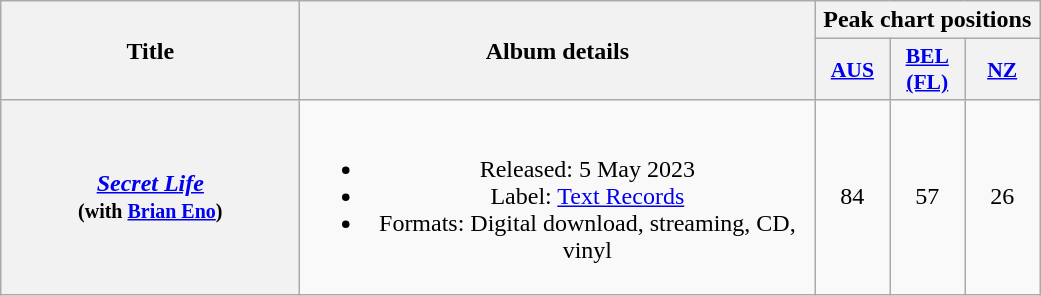<table class="wikitable plainrowheaders" style="text-align:center;">
<tr>
<th scope="col" rowspan="2" style="width:12em;">Title</th>
<th scope="col" rowspan="2" style="width:21em;">Album details</th>
<th scope="col" colspan="3">Peak chart positions</th>
</tr>
<tr>
<th scope="col" style="width:3em;font-size:90%"><a href='#'>AUS</a><br></th>
<th scope="col" style="width:3em;font-size:90%"><a href='#'>BEL<br>(FL)</a><br></th>
<th scope="col" style="width:3em;font-size:90%"><a href='#'>NZ</a><br></th>
</tr>
<tr>
<th scope="row"><em><a href='#'>Secret Life</a></em><br><small>(with <a href='#'>Brian Eno</a>)</small></th>
<td><br><ul><li>Released: 5 May 2023</li><li>Label: <a href='#'>Text Records</a></li><li>Formats: Digital download, streaming, CD, vinyl</li></ul></td>
<td>84</td>
<td>57</td>
<td>26</td>
</tr>
</table>
